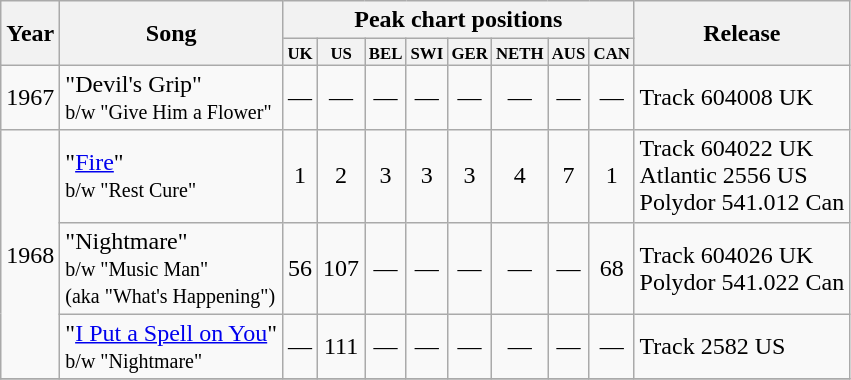<table class="wikitable">
<tr>
<th scope="col" rowspan="2">Year</th>
<th scope="col" rowspan="2">Song</th>
<th scope="col" colspan="8">Peak chart positions</th>
<th scope="col" rowspan="2">Release</th>
</tr>
<tr>
<th scope="col" style="font-size:70%;">UK</th>
<th scope="col" style="font-size:70%;">US</th>
<th scope="col" style="font-size:70%;">BEL</th>
<th scope="col" style="font-size:70%;">SWI</th>
<th scope="col" style="font-size:70%;">GER</th>
<th scope="col" style="font-size:70%;">NETH</th>
<th scope="col" style="font-size:70%;">AUS</th>
<th scope="col" style="font-size:70%;">CAN</th>
</tr>
<tr>
<td>1967</td>
<td>"Devil's Grip"<br><small>b/w "Give Him a Flower"</small></td>
<td style="text-align:center;">—</td>
<td style="text-align:center;">—</td>
<td style="text-align:center;">—</td>
<td style="text-align:center;">—</td>
<td style="text-align:center;">—</td>
<td style="text-align:center;">—</td>
<td style="text-align:center;">—</td>
<td style="text-align:center;">—</td>
<td>Track 604008 UK</td>
</tr>
<tr>
<td rowspan="3">1968</td>
<td>"<a href='#'>Fire</a>"<br><small>b/w "Rest Cure"</small></td>
<td style="text-align:center;">1</td>
<td style="text-align:center;">2</td>
<td style="text-align:center;">3</td>
<td style="text-align:center;">3</td>
<td style="text-align:center;">3</td>
<td style="text-align:center;">4</td>
<td style="text-align:center;">7</td>
<td style="text-align:center;">1</td>
<td>Track 604022 UK<br>Atlantic 2556 US<br>Polydor 541.012 Can</td>
</tr>
<tr>
<td>"Nightmare"<br><small>b/w "Music Man"<br>(aka "What's Happening")</small></td>
<td style="text-align:center;">56</td>
<td style="text-align:center;">107</td>
<td style="text-align:center;">—</td>
<td style="text-align:center;">—</td>
<td style="text-align:center;">—</td>
<td style="text-align:center;">—</td>
<td style="text-align:center;">—</td>
<td style="text-align:center;">68<br></td>
<td>Track 604026 UK<br>Polydor 541.022 Can</td>
</tr>
<tr>
<td>"<a href='#'>I Put a Spell on You</a>"<br><small>b/w "Nightmare"</small></td>
<td style="text-align:center;">—</td>
<td style="text-align:center;">111</td>
<td style="text-align:center;">—</td>
<td style="text-align:center;">—</td>
<td style="text-align:center;">—</td>
<td style="text-align:center;">—</td>
<td style="text-align:center;">—</td>
<td style="text-align:center;">—</td>
<td>Track 2582 US</td>
</tr>
<tr>
</tr>
</table>
